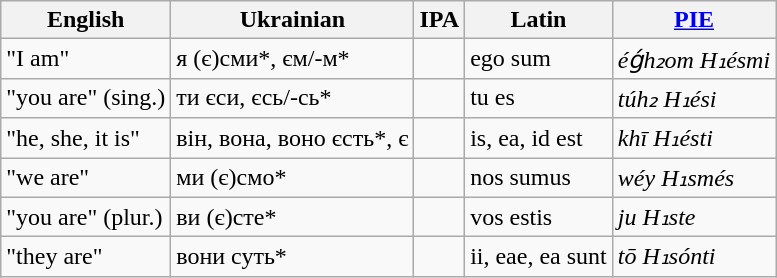<table class="wikitable">
<tr>
<th>English</th>
<th>Ukrainian</th>
<th>IPA</th>
<th>Latin</th>
<th><a href='#'>PIE</a></th>
</tr>
<tr>
<td>"I am"</td>
<td>я (є)сми*, єм/-м*</td>
<td></td>
<td>ego sum</td>
<td><em>éǵh₂om H₁ésmi</em></td>
</tr>
<tr>
<td>"you are" (sing.)</td>
<td>ти єси, єсь/-сь*</td>
<td></td>
<td>tu es</td>
<td><em>túh₂ H₁ési</em></td>
</tr>
<tr>
<td>"he, she, it is"</td>
<td>він, вона, воно єсть*, є</td>
<td></td>
<td>is, ea, id est</td>
<td><em>khī H₁ésti</em></td>
</tr>
<tr>
<td>"we are"</td>
<td>ми (є)смо*</td>
<td></td>
<td>nos sumus</td>
<td><em>wéy H₁smés</em></td>
</tr>
<tr>
<td>"you are" (plur.)</td>
<td>ви (є)сте*</td>
<td></td>
<td>vos estis</td>
<td><em>ju H₁ste</em></td>
</tr>
<tr>
<td>"they are"</td>
<td>вони суть*</td>
<td></td>
<td>ii, eae, ea sunt</td>
<td><em>tō H₁sónti</em></td>
</tr>
</table>
